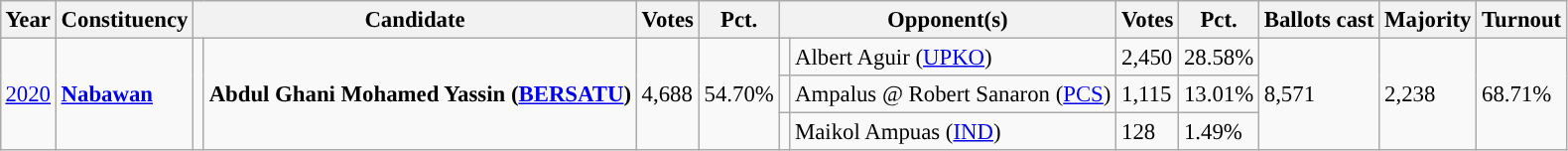<table class="wikitable" style="margin:0.5em ; font-size:95%">
<tr>
<th>Year</th>
<th>Constituency</th>
<th colspan="2">Candidate</th>
<th>Votes</th>
<th>Pct.</th>
<th colspan="2">Opponent(s)</th>
<th>Votes</th>
<th>Pct.</th>
<th>Ballots cast</th>
<th>Majority</th>
<th>Turnout</th>
</tr>
<tr>
<td rowspan="3"><a href='#'>2020</a></td>
<td rowspan="3"><a href='#'><strong>Nabawan</strong></a></td>
<td rowspan="3"></td>
<td rowspan="3"><strong>Abdul Ghani Mohamed Yassin (<a href='#'>BERSATU</a>)</strong></td>
<td rowspan="3">4,688</td>
<td rowspan="3">54.70%</td>
<td bgcolor = ></td>
<td>Albert Aguir (<a href='#'>UPKO</a>)</td>
<td>2,450</td>
<td>28.58%</td>
<td rowspan="3">8,571</td>
<td rowspan="3">2,238</td>
<td rowspan="3">68.71%</td>
</tr>
<tr>
<td bgcolor = ></td>
<td>Ampalus @ Robert Sanaron (<a href='#'>PCS</a>)</td>
<td>1,115</td>
<td>13.01%</td>
</tr>
<tr>
<td></td>
<td>Maikol Ampuas (<a href='#'>IND</a>)</td>
<td>128</td>
<td>1.49%</td>
</tr>
</table>
